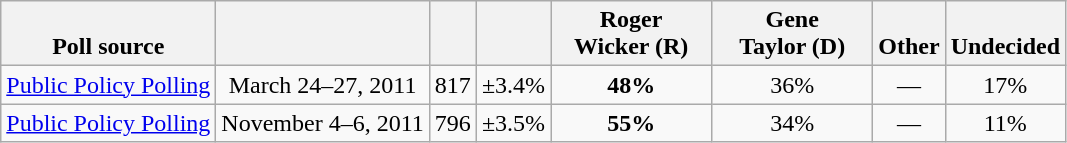<table class="wikitable" style="text-align:center">
<tr valign= bottom>
<th>Poll source</th>
<th></th>
<th></th>
<th></th>
<th style="width:100px;">Roger<br>Wicker (R)</th>
<th style="width:100px;">Gene<br>Taylor (D)</th>
<th>Other</th>
<th>Undecided</th>
</tr>
<tr>
<td align=left><a href='#'>Public Policy Polling</a></td>
<td>March 24–27, 2011</td>
<td>817</td>
<td>±3.4%</td>
<td><strong>48%</strong></td>
<td>36%</td>
<td>—</td>
<td>17%</td>
</tr>
<tr>
<td align=left><a href='#'>Public Policy Polling</a></td>
<td>November 4–6, 2011</td>
<td>796</td>
<td>±3.5%</td>
<td><strong>55%</strong></td>
<td>34%</td>
<td>—</td>
<td>11%</td>
</tr>
</table>
